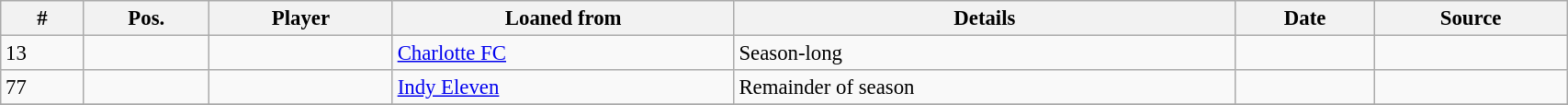<table class="wikitable sortable" style="width:90%; text-align:center; font-size:95%; text-align:left;">
<tr>
<th>#</th>
<th>Pos.</th>
<th>Player</th>
<th>Loaned from</th>
<th>Details</th>
<th>Date</th>
<th>Source</th>
</tr>
<tr>
<td>13</td>
<td></td>
<td></td>
<td> <a href='#'>Charlotte FC</a></td>
<td>Season-long</td>
<td></td>
<td></td>
</tr>
<tr>
<td>77</td>
<td></td>
<td></td>
<td> <a href='#'>Indy Eleven</a></td>
<td>Remainder of season</td>
<td></td>
<td></td>
</tr>
<tr>
</tr>
</table>
